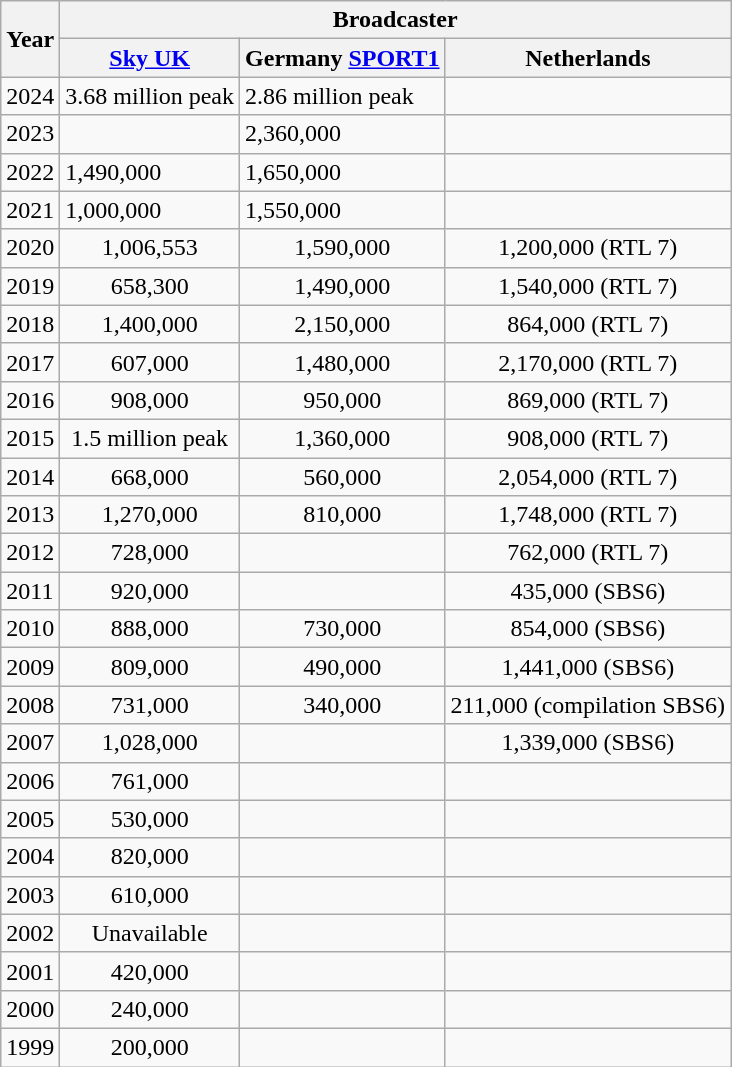<table class="wikitable">
<tr>
<th rowspan=2>Year</th>
<th colspan=3>Broadcaster</th>
</tr>
<tr>
<th><a href='#'>Sky UK</a></th>
<th>Germany <a href='#'>SPORT1</a></th>
<th>Netherlands</th>
</tr>
<tr>
<td>2024</td>
<td>3.68 million peak</td>
<td>2.86 million peak</td>
<td></td>
</tr>
<tr>
<td>2023</td>
<td></td>
<td><div>2,360,000</div></td>
<td></td>
</tr>
<tr>
<td>2022</td>
<td><div>1,490,000</div></td>
<td><div>1,650,000</div></td>
<td></td>
</tr>
<tr>
<td>2021</td>
<td><div>1,000,000</div></td>
<td><div>1,550,000</div></td>
<td></td>
</tr>
<tr>
<td>2020</td>
<td align=center>1,006,553</td>
<td align="center">1,590,000 </td>
<td align=center>1,200,000 (RTL 7)</td>
</tr>
<tr>
<td>2019</td>
<td align=center>658,300</td>
<td align="center">1,490,000 </td>
<td align=center>1,540,000 (RTL 7)</td>
</tr>
<tr>
<td>2018</td>
<td align=center>1,400,000</td>
<td align="center">2,150,000 </td>
<td align=center>864,000 (RTL 7)</td>
</tr>
<tr>
<td>2017</td>
<td align=center>607,000</td>
<td align="center">1,480,000</td>
<td align=center>2,170,000 (RTL 7)</td>
</tr>
<tr>
<td>2016</td>
<td align=center>908,000</td>
<td align="center">950,000</td>
<td align=center>869,000 (RTL 7)</td>
</tr>
<tr>
<td>2015</td>
<td align=center>1.5 million peak</td>
<td align="center">1,360,000</td>
<td align=center>908,000 (RTL 7)</td>
</tr>
<tr>
<td>2014</td>
<td align=center>668,000</td>
<td align="center">560,000</td>
<td align=center>2,054,000 (RTL 7)</td>
</tr>
<tr>
<td>2013</td>
<td align=center>1,270,000</td>
<td align="center">810,000</td>
<td style="text-align:center;">1,748,000 (RTL 7)</td>
</tr>
<tr>
<td>2012</td>
<td align=center>728,000</td>
<td align="center"></td>
<td style="text-align:center;">762,000 (RTL 7)</td>
</tr>
<tr>
<td>2011</td>
<td align=center>920,000</td>
<td align="center"></td>
<td align=center>435,000 (SBS6)</td>
</tr>
<tr>
<td>2010</td>
<td align=center>888,000</td>
<td align="center">730,000</td>
<td align=center>854,000 (SBS6)</td>
</tr>
<tr>
<td>2009</td>
<td align=center>809,000</td>
<td align="center">490,000</td>
<td align=center>1,441,000 (SBS6)</td>
</tr>
<tr>
<td>2008</td>
<td align=center>731,000</td>
<td align="center">340,000</td>
<td align=center>211,000 (compilation SBS6)</td>
</tr>
<tr>
<td>2007</td>
<td align=center>1,028,000</td>
<td align="center"></td>
<td align=center>1,339,000 (SBS6)</td>
</tr>
<tr>
<td>2006</td>
<td align=center>761,000</td>
<td align="center"></td>
<td align=center></td>
</tr>
<tr>
<td>2005</td>
<td align=center>530,000</td>
<td align="center"></td>
<td align=center></td>
</tr>
<tr>
<td>2004</td>
<td align=center>820,000</td>
<td align="center"></td>
<td align=center></td>
</tr>
<tr>
<td>2003</td>
<td align=center>610,000</td>
<td align="center"></td>
<td align=center></td>
</tr>
<tr>
<td>2002</td>
<td align=center>Unavailable</td>
<td align="center"></td>
<td align=center></td>
</tr>
<tr>
<td>2001</td>
<td align=center>420,000</td>
<td align="center"></td>
<td align=center></td>
</tr>
<tr>
<td>2000</td>
<td align=center>240,000</td>
<td align="center"></td>
<td align=center></td>
</tr>
<tr>
<td>1999</td>
<td align=center>200,000</td>
<td align="center"></td>
<td align=center></td>
</tr>
</table>
